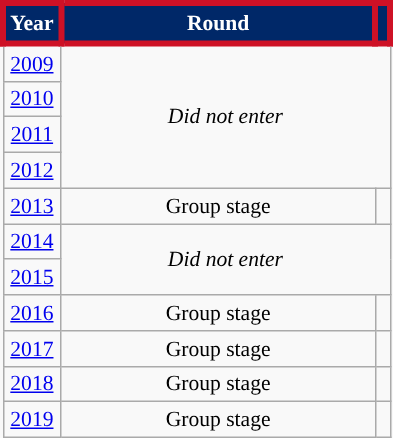<table class="wikitable" style="text-align: center; font-size:90%">
<tr style="color:white;">
<th style="background:#002868; border: 4px solid #CE1126; ">Year</th>
<th style="background:#002868; border: 4px solid #CE1126; width:200px">Round</th>
<th style="background:#002868; border: 4px solid #CE1126;"></th>
</tr>
<tr>
<td><a href='#'>2009</a></td>
<td colspan="2" rowspan="4"><em>Did not enter</em></td>
</tr>
<tr>
<td><a href='#'>2010</a></td>
</tr>
<tr>
<td><a href='#'>2011</a></td>
</tr>
<tr>
<td><a href='#'>2012</a></td>
</tr>
<tr>
<td><a href='#'>2013</a></td>
<td>Group stage</td>
<td></td>
</tr>
<tr>
<td><a href='#'>2014</a></td>
<td colspan="2" rowspan="2"><em>Did not enter</em></td>
</tr>
<tr>
<td><a href='#'>2015</a></td>
</tr>
<tr>
<td><a href='#'>2016</a></td>
<td>Group stage</td>
<td></td>
</tr>
<tr>
<td><a href='#'>2017</a></td>
<td>Group stage</td>
<td></td>
</tr>
<tr>
<td><a href='#'>2018</a></td>
<td>Group stage</td>
<td></td>
</tr>
<tr>
<td><a href='#'>2019</a></td>
<td>Group stage</td>
<td></td>
</tr>
</table>
